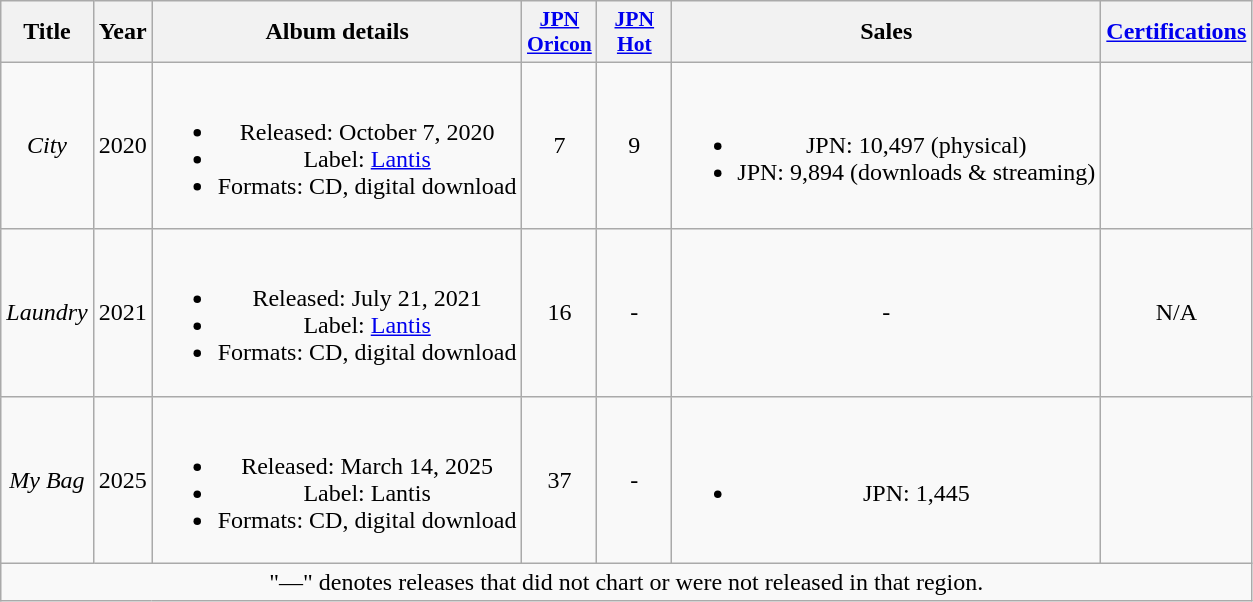<table class="wikitable plainrowheaders" style="text-align:center;">
<tr>
<th>Title</th>
<th>Year</th>
<th>Album details</th>
<th scope="col" style="width:3em;font-size:90%;"><a href='#'>JPN<br>Oricon</a><br></th>
<th scope="col" style="width:3em;font-size:90%;"><a href='#'>JPN<br>Hot</a><br></th>
<th>Sales<br></th>
<th><a href='#'>Certifications</a></th>
</tr>
<tr>
<td><em>City</em></td>
<td>2020</td>
<td><br><ul><li>Released: October 7, 2020</li><li>Label: <a href='#'>Lantis</a></li><li>Formats: CD, digital download</li></ul></td>
<td>7</td>
<td>9</td>
<td><br><ul><li>JPN: 10,497 (physical)</li><li>JPN: 9,894 (downloads & streaming)</li></ul></td>
<td></td>
</tr>
<tr>
<td><em>Laundry</em></td>
<td>2021</td>
<td><br><ul><li>Released: July 21, 2021</li><li>Label: <a href='#'>Lantis</a></li><li>Formats: CD, digital download</li></ul></td>
<td>16</td>
<td>-</td>
<td>-</td>
<td>N/A</td>
</tr>
<tr>
<td><em>My Bag</em></td>
<td>2025</td>
<td><br><ul><li>Released: March 14, 2025</li><li>Label: Lantis</li><li>Formats: CD, digital download</li></ul></td>
<td>37</td>
<td>-</td>
<td><br><ul><li>JPN: 1,445</li></ul></td>
<td></td>
</tr>
<tr>
<td colspan="7">"—" denotes releases that did not chart or were not released in that region.</td>
</tr>
</table>
